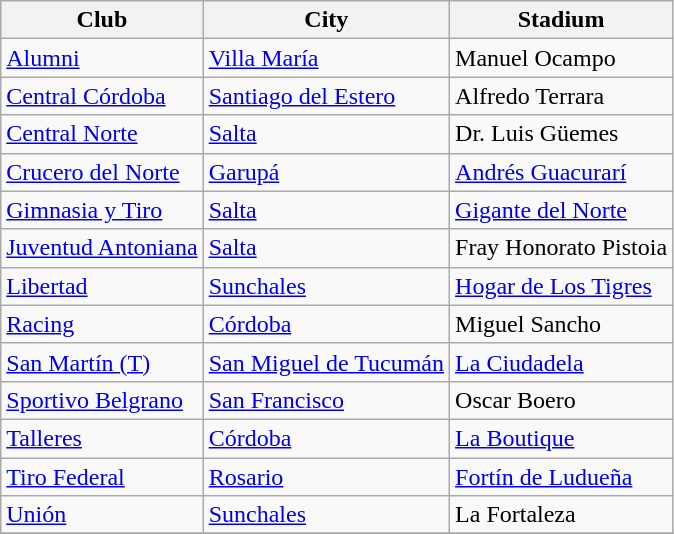<table class="wikitable sortable">
<tr>
<th>Club</th>
<th>City</th>
<th>Stadium</th>
</tr>
<tr>
<td>  <a href='#'>Alumni</a></td>
<td><a href='#'>Villa María</a></td>
<td>Manuel Ocampo</td>
</tr>
<tr>
<td> <a href='#'>Central Córdoba</a></td>
<td><a href='#'>Santiago del Estero</a></td>
<td>Alfredo Terrara</td>
</tr>
<tr>
<td> <a href='#'>Central Norte</a></td>
<td><a href='#'>Salta</a></td>
<td>Dr. Luis Güemes</td>
</tr>
<tr>
<td> <a href='#'>Crucero del Norte</a></td>
<td><a href='#'>Garupá</a></td>
<td><a href='#'>Andrés Guacurarí</a></td>
</tr>
<tr>
<td> <a href='#'>Gimnasia y Tiro</a></td>
<td><a href='#'>Salta</a></td>
<td><a href='#'>Gigante del Norte</a></td>
</tr>
<tr>
<td> <a href='#'>Juventud Antoniana</a></td>
<td><a href='#'>Salta</a></td>
<td>Fray Honorato Pistoia</td>
</tr>
<tr>
<td>  <a href='#'>Libertad</a></td>
<td><a href='#'>Sunchales</a></td>
<td><a href='#'>Hogar de Los Tigres</a></td>
</tr>
<tr>
<td> <a href='#'>Racing</a></td>
<td><a href='#'>Córdoba</a></td>
<td>Miguel Sancho</td>
</tr>
<tr>
<td> <a href='#'>San Martín (T)</a></td>
<td><a href='#'>San Miguel de Tucumán</a></td>
<td><a href='#'>La Ciudadela</a></td>
</tr>
<tr>
<td> <a href='#'>Sportivo Belgrano</a></td>
<td><a href='#'>San Francisco</a></td>
<td>Oscar Boero</td>
</tr>
<tr>
<td>  <a href='#'>Talleres</a></td>
<td><a href='#'>Córdoba</a></td>
<td><a href='#'>La Boutique</a></td>
</tr>
<tr>
<td> <a href='#'>Tiro Federal</a></td>
<td><a href='#'>Rosario</a></td>
<td><a href='#'>Fortín de Ludueña</a></td>
</tr>
<tr>
<td> <a href='#'>Unión</a></td>
<td><a href='#'>Sunchales</a></td>
<td>La Fortaleza</td>
</tr>
<tr>
</tr>
</table>
